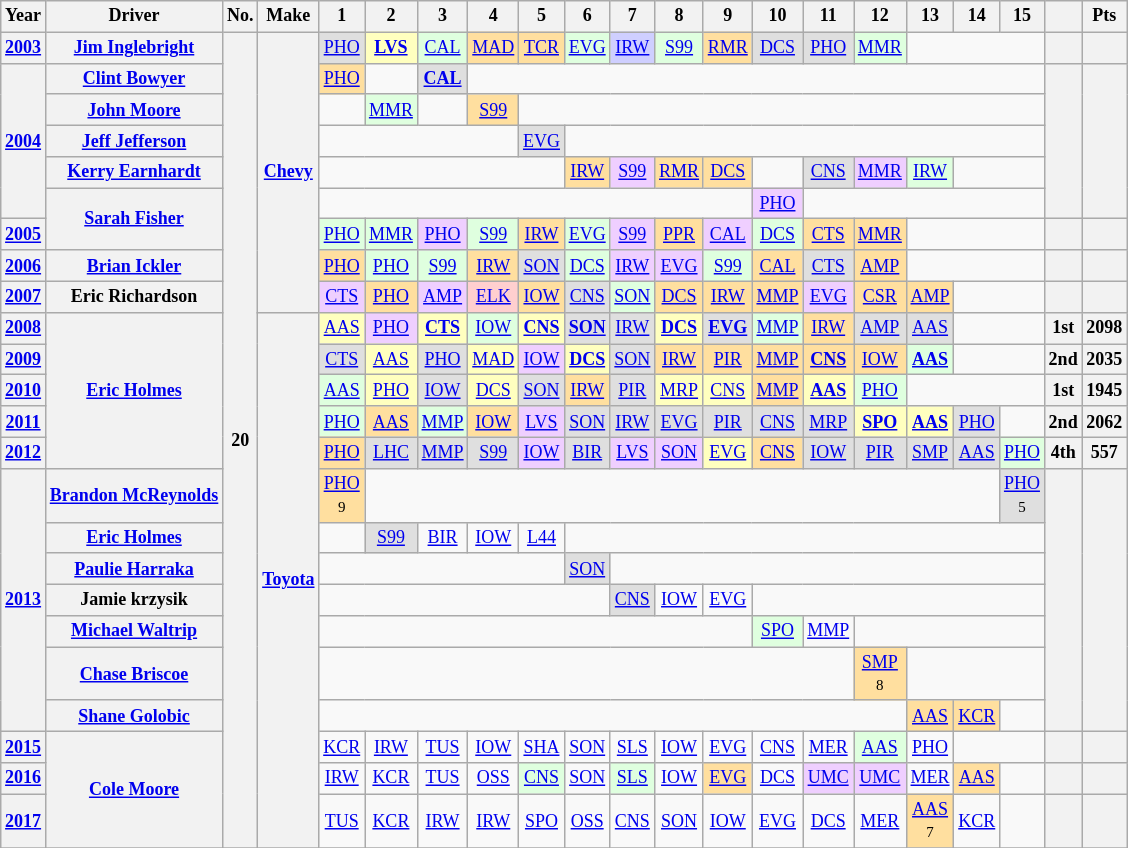<table class="wikitable" style="text-align:center; font-size:75%">
<tr>
<th>Year</th>
<th>Driver</th>
<th>No.</th>
<th>Make</th>
<th>1</th>
<th>2</th>
<th>3</th>
<th>4</th>
<th>5</th>
<th>6</th>
<th>7</th>
<th>8</th>
<th>9</th>
<th>10</th>
<th>11</th>
<th>12</th>
<th>13</th>
<th>14</th>
<th>15</th>
<th></th>
<th>Pts</th>
</tr>
<tr>
<th><a href='#'>2003</a></th>
<th><a href='#'>Jim Inglebright</a></th>
<th rowspan=24>20</th>
<th rowspan=9><a href='#'>Chevy</a></th>
<td style="background:#DFDFDF;"><a href='#'>PHO</a><br></td>
<td style="background:#FFFFBF;"><strong><a href='#'>LVS</a></strong><br></td>
<td style="background:#DFFFDF;"><a href='#'>CAL</a><br></td>
<td style="background:#FFDF9F;"><a href='#'>MAD</a><br></td>
<td style="background:#FFDF9F;"><a href='#'>TCR</a><br></td>
<td style="background:#DFFFDF;"><a href='#'>EVG</a><br></td>
<td style="background:#CFCFFF;"><a href='#'>IRW</a><br></td>
<td style="background:#DFFFDF;"><a href='#'>S99</a><br></td>
<td style="background:#FFDF9F;"><a href='#'>RMR</a><br></td>
<td style="background:#DFDFDF;"><a href='#'>DCS</a><br></td>
<td style="background:#DFDFDF;"><a href='#'>PHO</a><br></td>
<td style="background:#DFFFDF;"><a href='#'>MMR</a><br></td>
<td colspan=3></td>
<th></th>
<th></th>
</tr>
<tr>
<th rowspan=5><a href='#'>2004</a></th>
<th><a href='#'>Clint Bowyer</a></th>
<td style="background:#FFDF9F;"><a href='#'>PHO</a><br></td>
<td></td>
<td style="background:#DFDFDF;"><a href='#'><strong>CAL</strong></a><br></td>
<td colspan=12></td>
<th rowspan=5></th>
<th rowspan=5></th>
</tr>
<tr>
<th><a href='#'>John Moore</a></th>
<td></td>
<td style="background:#DFFFDF;"><a href='#'>MMR</a><br></td>
<td></td>
<td style="background:#FFDF9F;"><a href='#'>S99</a><br></td>
<td colspan=11></td>
</tr>
<tr>
<th><a href='#'>Jeff Jefferson</a></th>
<td colspan=4></td>
<td style="background:#DFDFDF;"><a href='#'>EVG</a><br></td>
<td colspan=10></td>
</tr>
<tr>
<th><a href='#'>Kerry Earnhardt</a></th>
<td colspan=5></td>
<td style="background:#FFDF9F;"><a href='#'>IRW</a><br></td>
<td style="background:#EFCFFF;"><a href='#'>S99</a><br></td>
<td style="background:#FFDF9F;"><a href='#'>RMR</a><br></td>
<td style="background:#FFDF9F;"><a href='#'>DCS</a><br></td>
<td></td>
<td style="background:#DFDFDF;"><a href='#'>CNS</a><br></td>
<td style="background:#EFCFFF;"><a href='#'>MMR</a><br></td>
<td style="background:#DFFFDF;"><a href='#'>IRW</a><br></td>
<td colspan=2></td>
</tr>
<tr>
<th rowspan=2><a href='#'>Sarah Fisher</a></th>
<td colspan=9></td>
<td style="background:#EFCFFF;"><a href='#'>PHO</a><br></td>
<td colspan=5></td>
</tr>
<tr>
<th><a href='#'>2005</a></th>
<td style="background:#DFFFDF;"><a href='#'>PHO</a><br></td>
<td style="background:#DFFFDF;"><a href='#'>MMR</a><br></td>
<td style="background:#EFCFFF;"><a href='#'>PHO</a><br></td>
<td style="background:#DFFFDF;"><a href='#'>S99</a><br></td>
<td style="background:#FFDF9F;"><a href='#'>IRW</a><br></td>
<td style="background:#DFFFDF;"><a href='#'>EVG</a><br></td>
<td style="background:#EFCFFF;"><a href='#'>S99</a><br></td>
<td style="background:#FFDF9F;"><a href='#'>PPR</a><br></td>
<td style="background:#EFCFFF;"><a href='#'>CAL</a><br></td>
<td style="background:#DFFFDF;"><a href='#'>DCS</a><br></td>
<td style="background:#FFDF9F;"><a href='#'>CTS</a><br></td>
<td style="background:#FFDF9F;"><a href='#'>MMR</a><br></td>
<td colspan=3></td>
<th></th>
<th></th>
</tr>
<tr>
<th><a href='#'>2006</a></th>
<th><a href='#'>Brian Ickler</a></th>
<td style="background:#FFDF9F;"><a href='#'>PHO</a> <br></td>
<td style="background:#DFFFDF;"><a href='#'>PHO</a><br></td>
<td style="background:#DFFFDF;"><a href='#'>S99</a><br></td>
<td style="background:#FFDF9F;"><a href='#'>IRW</a><br></td>
<td style="background:#DFDFDF;"><a href='#'>SON</a><br></td>
<td style="background:#DFFFDF;"><a href='#'>DCS</a><br></td>
<td style="background:#EFCFFF;"><a href='#'>IRW</a><br></td>
<td style="background:#EFCFFF;"><a href='#'>EVG</a><br></td>
<td style="background:#DFFFDF;"><a href='#'>S99</a><br></td>
<td style="background:#FFDF9F;"><a href='#'>CAL</a><br></td>
<td style="background:#DFDFDF;"><a href='#'>CTS</a><br></td>
<td style="background:#FFDF9F;"><a href='#'>AMP</a><br></td>
<td colspan=3></td>
<th></th>
<th></th>
</tr>
<tr>
<th><a href='#'>2007</a></th>
<th>Eric Richardson</th>
<td style="background:#EFCFFF;"><a href='#'>CTS</a> <br></td>
<td style="background:#FFDF9F;"><a href='#'>PHO</a> <br></td>
<td style="background:#EFCFFF;"><a href='#'>AMP</a> <br></td>
<td style="background:#FFCFCF;"><a href='#'>ELK</a><br></td>
<td style="background:#FFDF9F;"><a href='#'>IOW</a><br></td>
<td style="background:#DFDFDF;"><a href='#'>CNS</a><br></td>
<td style="background:#DFFFDF;"><a href='#'>SON</a> <br></td>
<td style="background:#FFDF9F;"><a href='#'>DCS</a> <br></td>
<td style="background:#FFDF9F;"><a href='#'>IRW</a> <br></td>
<td style="background:#FFDF9F;"><a href='#'>MMP</a> <br></td>
<td style="background:#EFCFFF;"><a href='#'>EVG</a> <br></td>
<td style="background:#FFDF9F;"><a href='#'>CSR</a><br></td>
<td style="background:#FFDF9F;"><a href='#'>AMP</a><br></td>
<td colspan=2></td>
<th></th>
<th></th>
</tr>
<tr>
<th><a href='#'>2008</a></th>
<th rowspan=5><a href='#'>Eric Holmes</a></th>
<th rowspan=15><a href='#'>Toyota</a></th>
<td style="background:#FFFFBF;"><a href='#'>AAS</a><br></td>
<td style="background:#EFCFFF;"><a href='#'>PHO</a><br></td>
<td style="background:#FFFFBF;"><strong><a href='#'>CTS</a></strong><br></td>
<td style="background:#DFFFDF;"><a href='#'>IOW</a><br></td>
<td style="background:#FFFFBF;"><strong><a href='#'>CNS</a></strong><br></td>
<td style="background:#DFDFDF;"><strong><a href='#'>SON</a></strong><br></td>
<td style="background:#DFDFDF;"><a href='#'>IRW</a><br></td>
<td style="background:#FFFFBF;"><strong><a href='#'>DCS</a></strong><br></td>
<td style="background:#DFDFDF;"><strong><a href='#'>EVG</a></strong><br></td>
<td style="background:#DFFFDF;"><a href='#'>MMP</a><br></td>
<td style="background:#FFDF9F;"><a href='#'>IRW</a><br></td>
<td style="background:#DFDFDF;"><a href='#'>AMP</a><br></td>
<td style="background:#DFDFDF;"><a href='#'>AAS</a><br></td>
<td colspan=2></td>
<th>1st</th>
<th>2098</th>
</tr>
<tr>
<th><a href='#'>2009</a></th>
<td style="background:#DFDFDF;"><a href='#'>CTS</a><br></td>
<td style="background:#FFFFBF;"><a href='#'>AAS</a><br></td>
<td style="background:#DFDFDF;"><a href='#'>PHO</a><br></td>
<td style="background:#FFFFBF;"><a href='#'>MAD</a><br></td>
<td style="background:#EFCFFF;"><a href='#'>IOW</a><br></td>
<td style="background:#FFFFBF;"><strong><a href='#'>DCS</a></strong><br></td>
<td style="background:#DFDFDF;"><a href='#'>SON</a><br></td>
<td style="background:#FFDF9F;"><a href='#'>IRW</a><br></td>
<td style="background:#FFDF9F;"><a href='#'>PIR</a><br></td>
<td style="background:#FFDF9F;"><a href='#'>MMP</a><br></td>
<td style="background:#FFDF9F;"><strong><a href='#'>CNS</a></strong><br></td>
<td style="background:#FFDF9F;"><a href='#'>IOW</a><br></td>
<td style="background:#DFFFDF;"><strong><a href='#'>AAS</a></strong><br></td>
<td colspan=2></td>
<th>2nd</th>
<th>2035</th>
</tr>
<tr>
<th><a href='#'>2010</a></th>
<td style="background:#DFFFDF;"><a href='#'>AAS</a><br></td>
<td style="background:#FFFFBF;"><a href='#'>PHO</a><br></td>
<td style="background:#DFDFDF;"><a href='#'>IOW</a><br></td>
<td style="background:#FFFFBF;"><a href='#'>DCS</a><br></td>
<td style="background:#DFDFDF;"><a href='#'>SON</a><br></td>
<td style="background:#FFDF9F;"><a href='#'>IRW</a><br></td>
<td style="background:#DFDFDF;"><a href='#'>PIR</a><br></td>
<td style="background:#FFFFBF;"><a href='#'>MRP</a><br></td>
<td style="background:#FFFFBF;"><a href='#'>CNS</a><br></td>
<td style="background:#FFDF9F;"><a href='#'>MMP</a><br></td>
<td style="background:#FFFFBF;"><strong><a href='#'>AAS</a></strong><br></td>
<td style="background:#DFFFDF;"><a href='#'>PHO</a><br></td>
<td colspan=3></td>
<th>1st</th>
<th>1945</th>
</tr>
<tr>
<th><a href='#'>2011</a></th>
<td style="background:#DFFFDF;"><a href='#'>PHO</a><br></td>
<td style="background:#FFDF9F;"><a href='#'>AAS</a><br></td>
<td style="background:#DFFFDF;"><a href='#'>MMP</a><br></td>
<td style="background:#FFDF9F;"><a href='#'>IOW</a><br></td>
<td style="background:#EFCFFF;"><a href='#'>LVS</a><br></td>
<td style="background:#DFDFDF;"><a href='#'>SON</a><br></td>
<td style="background:#DFDFDF;"><a href='#'>IRW</a><br></td>
<td style="background:#DFDFDF;"><a href='#'>EVG</a><br></td>
<td style="background:#DFDFDF;"><a href='#'>PIR</a><br></td>
<td style="background:#DFDFDF;"><a href='#'>CNS</a><br></td>
<td style="background:#DFDFDF;"><a href='#'>MRP</a><br></td>
<td style="background:#FFFFBF;"><strong><a href='#'>SPO</a></strong><br></td>
<td style="background:#FFFFBF;"><strong><a href='#'>AAS</a></strong><br></td>
<td style="background:#DFDFDF;"><a href='#'>PHO</a><br></td>
<td></td>
<th>2nd</th>
<th>2062</th>
</tr>
<tr>
<th><a href='#'>2012</a></th>
<td style="background:#FFDF9F;"><a href='#'>PHO</a><br></td>
<td style="background:#DFDFDF;"><a href='#'>LHC</a><br></td>
<td style="background:#DFDFDF;"><a href='#'>MMP</a><br></td>
<td style="background:#DFDFDF;"><a href='#'>S99</a><br></td>
<td style="background:#EFCFFF;"><a href='#'>IOW</a><br></td>
<td style="background:#DFDFDF;"><a href='#'>BIR</a><br></td>
<td style="background:#EFCFFF;"><a href='#'>LVS</a><br></td>
<td style="background:#EFCFFF;"><a href='#'>SON</a><br></td>
<td style="background:#FFFFBF;"><a href='#'>EVG</a><br></td>
<td style="background:#FFDF9F;"><a href='#'>CNS</a><br></td>
<td style="background:#DFDFDF;"><a href='#'>IOW</a><br></td>
<td style="background:#DFDFDF;"><a href='#'>PIR</a><br></td>
<td style="background:#DFDFDF;"><a href='#'>SMP</a><br></td>
<td style="background:#DFDFDF;"><a href='#'>AAS</a><br></td>
<td style="background:#DFFFDF;"><a href='#'>PHO</a><br></td>
<th>4th</th>
<th>557</th>
</tr>
<tr>
<th rowspan=7><a href='#'>2013</a></th>
<th><a href='#'>Brandon McReynolds</a></th>
<td style="background:#FFDF9F;"><a href='#'>PHO</a><br><small>9</small></td>
<td colspan=13></td>
<td style="background:#DFDFDF;"><a href='#'>PHO</a><br><small>5</small></td>
<th rowspan=7></th>
<th rowspan=7></th>
</tr>
<tr>
<th><a href='#'>Eric Holmes</a></th>
<td></td>
<td style="background:#DFDFDF;"><a href='#'>S99</a><br></td>
<td><a href='#'>BIR</a></td>
<td><a href='#'>IOW</a></td>
<td><a href='#'>L44</a></td>
<td colspan=10></td>
</tr>
<tr>
<th><a href='#'>Paulie Harraka</a></th>
<td colspan=5></td>
<td style="background:#DFDFDF;"><a href='#'>SON</a><br></td>
<td colspan=9></td>
</tr>
<tr>
<th>Jamie krzysik</th>
<td colspan=6></td>
<td style="background:#DFDFDF;"><a href='#'>CNS</a><br></td>
<td><a href='#'>IOW</a></td>
<td><a href='#'>EVG</a></td>
<td colspan=6></td>
</tr>
<tr>
<th><a href='#'>Michael Waltrip</a></th>
<td colspan=9></td>
<td style="background:#DFFFDF;"><a href='#'>SPO</a><br></td>
<td><a href='#'>MMP</a></td>
<td colspan=4></td>
</tr>
<tr>
<th><a href='#'>Chase Briscoe</a></th>
<td colspan=11></td>
<td style="background:#FFDF9F;"><a href='#'>SMP</a><br><small>8</small></td>
<td colspan=3></td>
</tr>
<tr>
<th><a href='#'>Shane Golobic</a></th>
<td colspan=12></td>
<td style="background:#FFDF9F;"><a href='#'>AAS</a><br></td>
<td style="background:#FFDF9F;"><a href='#'>KCR</a><br></td>
<td></td>
</tr>
<tr>
<th><a href='#'>2015</a></th>
<th rowspan=3><a href='#'>Cole Moore</a></th>
<td><a href='#'>KCR</a></td>
<td><a href='#'>IRW</a></td>
<td><a href='#'>TUS</a></td>
<td><a href='#'>IOW</a></td>
<td><a href='#'>SHA</a></td>
<td><a href='#'>SON</a></td>
<td><a href='#'>SLS</a></td>
<td><a href='#'>IOW</a></td>
<td><a href='#'>EVG</a></td>
<td><a href='#'>CNS</a></td>
<td><a href='#'>MER</a></td>
<td style="background:#DFFFDF;"><a href='#'>AAS</a><br></td>
<td><a href='#'>PHO</a></td>
<td colspan=2></td>
<th></th>
<th></th>
</tr>
<tr>
<th><a href='#'>2016</a></th>
<td><a href='#'>IRW</a></td>
<td><a href='#'>KCR</a></td>
<td><a href='#'>TUS</a></td>
<td><a href='#'>OSS</a></td>
<td style="background:#DFFFDF;"><a href='#'>CNS</a><br></td>
<td><a href='#'>SON</a></td>
<td style="background:#DFFFDF;"><a href='#'>SLS</a><br></td>
<td><a href='#'>IOW</a></td>
<td style="background:#FFDF9F;"><a href='#'>EVG</a><br></td>
<td><a href='#'>DCS</a></td>
<td style="background:#EFCFFF;"><a href='#'>UMC</a><br></td>
<td style="background:#EFCFFF;"><a href='#'>UMC</a><br></td>
<td><a href='#'>MER</a></td>
<td style="background:#FFDF9F;"><a href='#'>AAS</a><br></td>
<td></td>
<th></th>
<th></th>
</tr>
<tr>
<th><a href='#'>2017</a></th>
<td><a href='#'>TUS</a></td>
<td><a href='#'>KCR</a></td>
<td><a href='#'>IRW</a></td>
<td><a href='#'>IRW</a></td>
<td><a href='#'>SPO</a></td>
<td><a href='#'>OSS</a></td>
<td><a href='#'>CNS</a></td>
<td><a href='#'>SON</a></td>
<td><a href='#'>IOW</a></td>
<td><a href='#'>EVG</a></td>
<td><a href='#'>DCS</a></td>
<td><a href='#'>MER</a></td>
<td style="background:#FFDF9F;"><a href='#'>AAS</a><br><small>7</small></td>
<td><a href='#'>KCR</a></td>
<td></td>
<th></th>
<th></th>
</tr>
<tr>
</tr>
</table>
